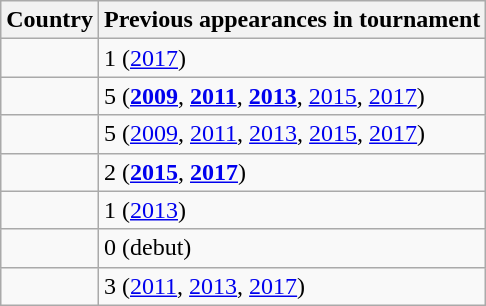<table class="wikitable sortable">
<tr>
<th>Country</th>
<th>Previous appearances in tournament</th>
</tr>
<tr>
<td></td>
<td>1 (<a href='#'>2017</a>)</td>
</tr>
<tr>
<td></td>
<td>5 (<strong><a href='#'>2009</a></strong>, <strong><a href='#'>2011</a></strong>, <strong><a href='#'>2013</a></strong>, <a href='#'>2015</a>, <a href='#'>2017</a>)</td>
</tr>
<tr>
<td></td>
<td>5 (<a href='#'>2009</a>, <a href='#'>2011</a>, <a href='#'>2013</a>, <a href='#'>2015</a>, <a href='#'>2017</a>)</td>
</tr>
<tr>
<td></td>
<td>2 (<strong><a href='#'>2015</a></strong>, <strong><a href='#'>2017</a></strong>)</td>
</tr>
<tr>
<td></td>
<td>1 (<a href='#'>2013</a>)</td>
</tr>
<tr>
<td></td>
<td>0 (debut)</td>
</tr>
<tr>
<td></td>
<td>3 (<a href='#'>2011</a>, <a href='#'>2013</a>, <a href='#'>2017</a>)</td>
</tr>
</table>
